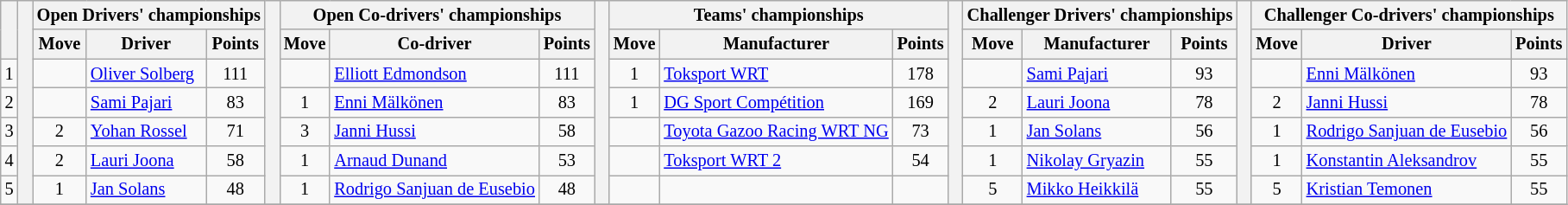<table class="wikitable" style="font-size:85%;">
<tr>
<th rowspan="2"></th>
<th rowspan="7" style="width:5px;"></th>
<th colspan="3" nowrap>Open Drivers' championships</th>
<th rowspan="7" style="width:5px;"></th>
<th colspan="3" nowrap>Open Co-drivers' championships</th>
<th rowspan="7" style="width:5px;"></th>
<th colspan="3" nowrap>Teams' championships</th>
<th rowspan="7" style="width:5px;"></th>
<th colspan="3" nowrap>Challenger Drivers' championships</th>
<th rowspan="7" style="width:5px;"></th>
<th colspan="3" nowrap>Challenger Co-drivers' championships</th>
</tr>
<tr>
<th>Move</th>
<th>Driver</th>
<th>Points</th>
<th>Move</th>
<th>Co-driver</th>
<th>Points</th>
<th>Move</th>
<th>Manufacturer</th>
<th>Points</th>
<th>Move</th>
<th>Manufacturer</th>
<th>Points</th>
<th>Move</th>
<th>Driver</th>
<th>Points</th>
</tr>
<tr>
<td align="center">1</td>
<td align="center"></td>
<td><a href='#'>Oliver Solberg</a></td>
<td align="center">111</td>
<td align="center"></td>
<td><a href='#'>Elliott Edmondson</a></td>
<td align="center">111</td>
<td align="center"> 1</td>
<td><a href='#'>Toksport WRT</a></td>
<td align="center">178</td>
<td align="center"></td>
<td><a href='#'>Sami Pajari</a></td>
<td align="center">93</td>
<td align="center"></td>
<td><a href='#'>Enni Mälkönen</a></td>
<td align="center">93</td>
</tr>
<tr>
<td align="center">2</td>
<td align="center"></td>
<td><a href='#'>Sami Pajari</a></td>
<td align="center">83</td>
<td align="center"> 1</td>
<td><a href='#'>Enni Mälkönen</a></td>
<td align="center">83</td>
<td align="center"> 1</td>
<td><a href='#'>DG Sport Compétition</a></td>
<td align="center">169</td>
<td align="center"> 2</td>
<td><a href='#'>Lauri Joona</a></td>
<td align="center">78</td>
<td align="center"> 2</td>
<td><a href='#'>Janni Hussi</a></td>
<td align="center">78</td>
</tr>
<tr>
<td align="center">3</td>
<td align="center"> 2</td>
<td><a href='#'>Yohan Rossel</a></td>
<td align="center">71</td>
<td align="center"> 3</td>
<td><a href='#'>Janni Hussi</a></td>
<td align="center">58</td>
<td align="center"></td>
<td><a href='#'>Toyota Gazoo Racing WRT NG</a></td>
<td align="center">73</td>
<td align="center"> 1</td>
<td><a href='#'>Jan Solans</a></td>
<td align="center">56</td>
<td align="center"> 1</td>
<td><a href='#'>Rodrigo Sanjuan de Eusebio</a></td>
<td align="center">56</td>
</tr>
<tr>
<td align="center">4</td>
<td align="center"> 2</td>
<td><a href='#'>Lauri Joona</a></td>
<td align="center">58</td>
<td align="center"> 1</td>
<td><a href='#'>Arnaud Dunand</a></td>
<td align="center">53</td>
<td align="center"></td>
<td><a href='#'>Toksport WRT 2</a></td>
<td align="center">54</td>
<td align="center"> 1</td>
<td><a href='#'>Nikolay Gryazin</a></td>
<td align="center">55</td>
<td align="center"> 1</td>
<td><a href='#'>Konstantin Aleksandrov</a></td>
<td align="center">55</td>
</tr>
<tr>
<td align="center">5</td>
<td align="center"> 1</td>
<td><a href='#'>Jan Solans</a></td>
<td align="center">48</td>
<td align="center"> 1</td>
<td><a href='#'>Rodrigo Sanjuan de Eusebio</a></td>
<td align="center">48</td>
<td></td>
<td></td>
<td></td>
<td align="center"> 5</td>
<td><a href='#'>Mikko Heikkilä</a></td>
<td align="center">55</td>
<td align="center"> 5</td>
<td><a href='#'>Kristian Temonen</a></td>
<td align="center">55</td>
</tr>
<tr>
</tr>
</table>
